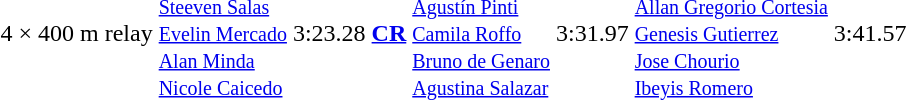<table>
<tr>
<td>4 × 400 m relay</td>
<td><br><small><a href='#'>Steeven Salas</a><br><a href='#'>Evelin Mercado</a><br><a href='#'>Alan Minda</a><br><a href='#'>Nicole Caicedo</a></small></td>
<td>3:23.28 <strong><a href='#'>CR</a></strong></td>
<td><br><small><a href='#'>Agustín Pinti</a><br><a href='#'>Camila Roffo</a><br><a href='#'>Bruno de Genaro</a><br><a href='#'>Agustina Salazar</a></small></td>
<td>3:31.97</td>
<td><br><small><a href='#'>Allan Gregorio Cortesia</a><br><a href='#'>Genesis Gutierrez</a><br><a href='#'>Jose Chourio</a><br><a href='#'>Ibeyis Romero</a></small></td>
<td>3:41.57</td>
</tr>
</table>
